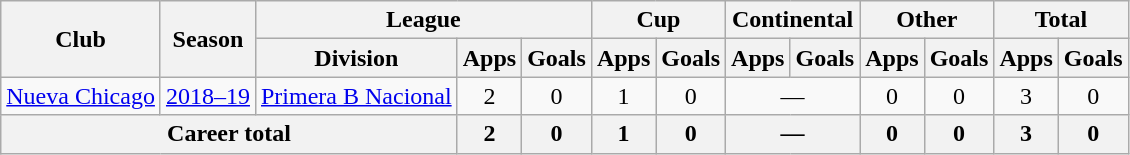<table class="wikitable" style="text-align:center">
<tr>
<th rowspan="2">Club</th>
<th rowspan="2">Season</th>
<th colspan="3">League</th>
<th colspan="2">Cup</th>
<th colspan="2">Continental</th>
<th colspan="2">Other</th>
<th colspan="2">Total</th>
</tr>
<tr>
<th>Division</th>
<th>Apps</th>
<th>Goals</th>
<th>Apps</th>
<th>Goals</th>
<th>Apps</th>
<th>Goals</th>
<th>Apps</th>
<th>Goals</th>
<th>Apps</th>
<th>Goals</th>
</tr>
<tr>
<td rowspan="1"><a href='#'>Nueva Chicago</a></td>
<td><a href='#'>2018–19</a></td>
<td rowspan="1"><a href='#'>Primera B Nacional</a></td>
<td>2</td>
<td>0</td>
<td>1</td>
<td>0</td>
<td colspan="2">—</td>
<td>0</td>
<td>0</td>
<td>3</td>
<td>0</td>
</tr>
<tr>
<th colspan="3">Career total</th>
<th>2</th>
<th>0</th>
<th>1</th>
<th>0</th>
<th colspan="2">—</th>
<th>0</th>
<th>0</th>
<th>3</th>
<th>0</th>
</tr>
</table>
